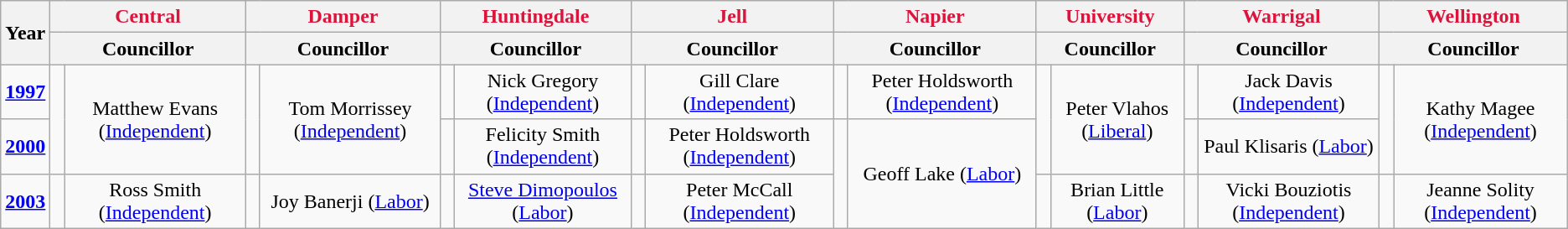<table class="wikitable">
<tr>
<th rowspan="2">Year</th>
<th style="color:crimson"; colspan="2">Central</th>
<th style="color:crimson"; colspan="2">Damper</th>
<th style="color:crimson"; colspan="2">Huntingdale</th>
<th style="color:crimson"; colspan="2">Jell</th>
<th style="color:crimson"; colspan="2">Napier</th>
<th style="color:crimson"; colspan="2">University</th>
<th style="color:crimson"; colspan="2">Warrigal</th>
<th style="color:crimson"; colspan="2">Wellington</th>
</tr>
<tr>
<th colspan="2">Councillor</th>
<th colspan="2">Councillor</th>
<th colspan="2">Councillor</th>
<th colspan="2">Councillor</th>
<th colspan="2">Councillor</th>
<th colspan="2">Councillor</th>
<th colspan="2">Councillor</th>
<th colspan="2">Councillor</th>
</tr>
<tr>
<td><strong><a href='#'>1997</a></strong></td>
<td rowspan="2" width="1px" > </td>
<td rowspan="2"; align="center">Matthew Evans (<a href='#'>Independent</a>)</td>
<td rowspan="2" width="1px" > </td>
<td rowspan="2"; align="center">Tom Morrissey (<a href='#'>Independent</a>)</td>
<td rowspan="1" width="1px" > </td>
<td rowspan="1"; align="center">Nick Gregory (<a href='#'>Independent</a>)</td>
<td rowspan="1" width="1px" > </td>
<td rowspan="1"; align="center">Gill Clare (<a href='#'>Independent</a>)</td>
<td rowspan="1" width="1px" > </td>
<td rowspan="1"; align="center">Peter Holdsworth (<a href='#'>Independent</a>)</td>
<td rowspan="2" width="1px" > </td>
<td rowspan="2"; align="center">Peter Vlahos (<a href='#'>Liberal</a>)</td>
<td rowspan="1" width="1px" > </td>
<td rowspan="1"; align="center">Jack Davis (<a href='#'>Independent</a>)</td>
<td rowspan="2" width="1px" > </td>
<td rowspan="2"; align="center">Kathy Magee (<a href='#'>Independent</a>)</td>
</tr>
<tr>
<td><strong><a href='#'>2000</a></strong></td>
<td rowspan="1" width="1px" > </td>
<td rowspan="1"; align="center">Felicity Smith (<a href='#'>Independent</a>)</td>
<td rowspan="1" width="1px" > </td>
<td rowspan="1"; align="center">Peter Holdsworth (<a href='#'>Independent</a>)</td>
<td rowspan="2" width="1px" > </td>
<td rowspan="2"; align="center">Geoff Lake (<a href='#'>Labor</a>)</td>
<td rowspan="1" width="1px" > </td>
<td rowspan="1"; align="center">Paul Klisaris (<a href='#'>Labor</a>)</td>
</tr>
<tr>
<td><strong><a href='#'>2003</a></strong></td>
<td rowspan="1" width="1px" > </td>
<td rowspan="1"; align="center">Ross Smith (<a href='#'>Independent</a>)</td>
<td rowspan="1" width="1px" > </td>
<td rowspan="1"; align="center">Joy Banerji (<a href='#'>Labor</a>)</td>
<td rowspan="1" width="1px" > </td>
<td rowspan="1"; align="center"><a href='#'>Steve Dimopoulos</a> (<a href='#'>Labor</a>)</td>
<td rowspan="1" width="1px" > </td>
<td rowspan="1"; align="center">Peter McCall (<a href='#'>Independent</a>)</td>
<td rowspan="1" width="1px" > </td>
<td rowspan="1"; align="center">Brian Little (<a href='#'>Labor</a>)</td>
<td rowspan="1" width="1px" > </td>
<td rowspan="1"; align="center">Vicki Bouziotis (<a href='#'>Independent</a>)</td>
<td rowspan="1" width="1px" > </td>
<td rowspan="1"; align="center">Jeanne Solity (<a href='#'>Independent</a>)</td>
</tr>
</table>
